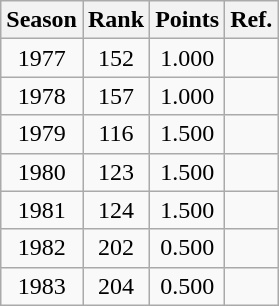<table class="wikitable plainrowheaders sortable" style="text-align:center">
<tr>
<th>Season</th>
<th>Rank</th>
<th>Points</th>
<th>Ref.</th>
</tr>
<tr>
<td>1977</td>
<td>152 </td>
<td>1.000</td>
<td></td>
</tr>
<tr>
<td>1978</td>
<td>157 </td>
<td>1.000</td>
<td></td>
</tr>
<tr>
<td>1979</td>
<td>116 </td>
<td>1.500</td>
<td></td>
</tr>
<tr>
<td>1980</td>
<td>123 </td>
<td>1.500</td>
<td></td>
</tr>
<tr>
<td>1981</td>
<td>124 </td>
<td>1.500</td>
<td></td>
</tr>
<tr>
<td>1982</td>
<td>202 </td>
<td>0.500</td>
<td></td>
</tr>
<tr>
<td>1983</td>
<td>204 </td>
<td>0.500</td>
<td></td>
</tr>
</table>
